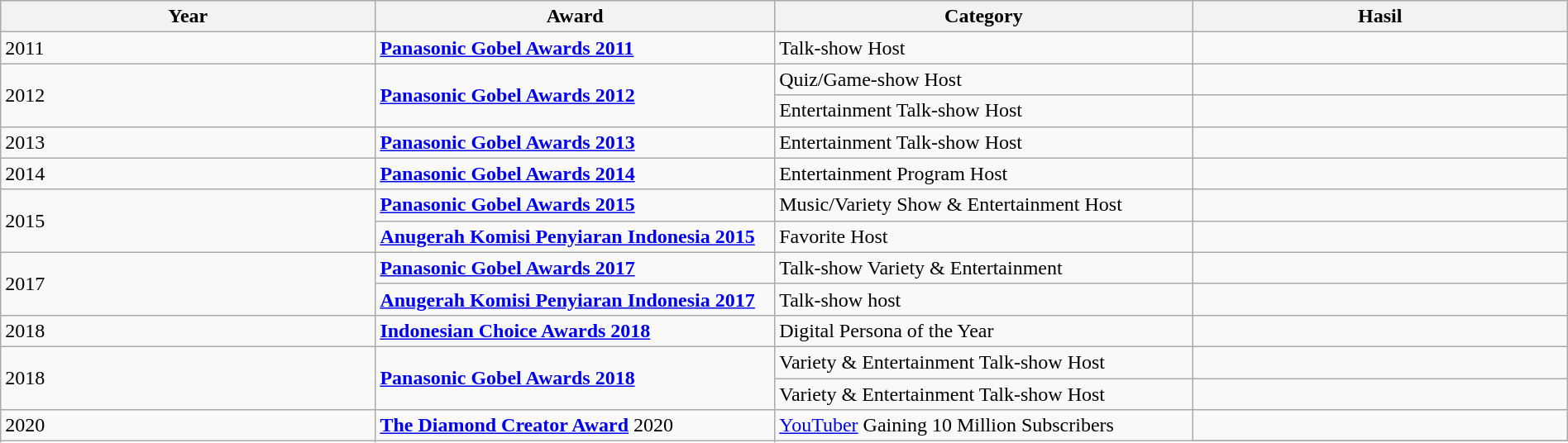<table Class="wikitable" width="100%" cellpadding="5">
<tr>
<th width="5%">Year</th>
<th width="5%">Award</th>
<th width="5%">Category</th>
<th width="5%">Hasil</th>
</tr>
<tr>
<td>2011</td>
<td><strong><a href='#'>Panasonic Gobel Awards 2011</a></strong></td>
<td>Talk-show Host</td>
<td></td>
</tr>
<tr>
<td rowspan="2">2012</td>
<td rowspan="2"><strong><a href='#'>Panasonic Gobel Awards 2012</a></strong></td>
<td>Quiz/Game-show Host</td>
<td></td>
</tr>
<tr>
<td>Entertainment Talk-show Host</td>
<td></td>
</tr>
<tr>
<td>2013</td>
<td><strong><a href='#'>Panasonic Gobel Awards 2013</a></strong></td>
<td>Entertainment Talk-show Host</td>
<td></td>
</tr>
<tr>
<td>2014</td>
<td><strong><a href='#'>Panasonic Gobel Awards 2014</a></strong></td>
<td>Entertainment Program Host</td>
<td></td>
</tr>
<tr>
<td Rowspan="2">2015</td>
<td><strong><a href='#'>Panasonic Gobel Awards 2015</a></strong></td>
<td>Music/Variety Show & Entertainment Host</td>
<td></td>
</tr>
<tr>
<td><strong><a href='#'>Anugerah Komisi Penyiaran Indonesia 2015</a></strong></td>
<td>Favorite Host</td>
<td></td>
</tr>
<tr>
<td rowspan=2>2017</td>
<td><strong><a href='#'>Panasonic Gobel Awards 2017</a></strong></td>
<td>Talk-show Variety & Entertainment</td>
<td></td>
</tr>
<tr>
<td><strong><a href='#'>Anugerah Komisi Penyiaran Indonesia 2017</a></strong></td>
<td>Talk-show host</td>
<td></td>
</tr>
<tr>
<td>2018</td>
<td><strong><a href='#'>Indonesian Choice Awards 2018</a></strong></td>
<td>Digital Persona of the Year</td>
<td></td>
</tr>
<tr>
<td rowspan="2">2018</td>
<td rowspan="2"><strong><a href='#'>Panasonic Gobel Awards 2018</a></strong></td>
<td>Variety & Entertainment Talk-show Host</td>
<td></td>
</tr>
<tr>
<td>Variety & Entertainment Talk-show Host</td>
<td></td>
</tr>
<tr>
<td rowspan=2>2020</td>
<td rowspan="2"><strong><a href='#'>The Diamond Creator Award</a></strong> 2020</td>
<td rowspan="2"><a href='#'>YouTuber</a> Gaining 10 Million Subscribers</td>
<td></td>
</tr>
<tr>
</tr>
</table>
